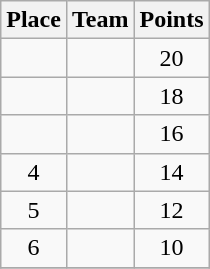<table class="wikitable" style="text-align:center; padding-bottom:0;">
<tr>
<th>Place</th>
<th style="text-align:left;">Team</th>
<th>Points</th>
</tr>
<tr>
<td></td>
<td align=left></td>
<td>20</td>
</tr>
<tr>
<td></td>
<td align=left></td>
<td>18</td>
</tr>
<tr>
<td></td>
<td align=left></td>
<td>16</td>
</tr>
<tr>
<td>4</td>
<td align=left></td>
<td>14</td>
</tr>
<tr>
<td>5</td>
<td align=left></td>
<td>12</td>
</tr>
<tr>
<td>6</td>
<td align=left></td>
<td>10</td>
</tr>
<tr>
</tr>
</table>
